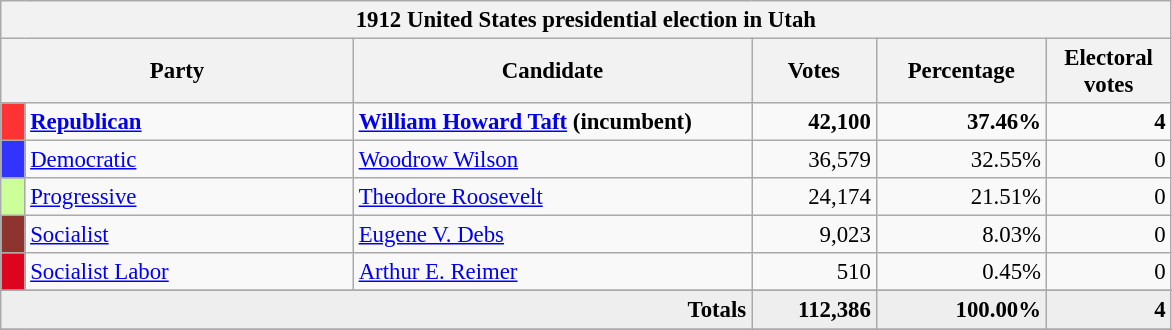<table class="wikitable" style="font-size: 95%;">
<tr>
<th colspan="6">1912 United States presidential election in Utah</th>
</tr>
<tr>
<th colspan="2" style="width: 15em">Party</th>
<th style="width: 17em">Candidate</th>
<th style="width: 5em">Votes</th>
<th style="width: 7em">Percentage</th>
<th style="width: 5em">Electoral votes</th>
</tr>
<tr>
<th style="background-color:#FF3333; width: 3px"></th>
<td style="width: 130px"><strong><a href='#'>Republican</a></strong></td>
<td><strong><a href='#'>William Howard Taft</a> (incumbent)</strong></td>
<td align="right"><strong>42,100</strong></td>
<td align="right"><strong>37.46%</strong></td>
<td align="right"><strong>4</strong></td>
</tr>
<tr>
<th style="background-color:#3333FF; width: 3px"></th>
<td style="width: 130px"><a href='#'>Democratic</a></td>
<td><a href='#'>Woodrow Wilson</a></td>
<td align="right">36,579</td>
<td align="right">32.55%</td>
<td align="right">0</td>
</tr>
<tr>
<th style="background-color:#CCFF99; width: 3px"></th>
<td style="width: 130px"><a href='#'>Progressive</a></td>
<td><a href='#'>Theodore Roosevelt</a></td>
<td align="right">24,174</td>
<td align="right">21.51%</td>
<td align="right">0</td>
</tr>
<tr>
<th style="background-color:#8D342E; width: 3px"></th>
<td style="width: 130px"><a href='#'>Socialist</a></td>
<td><a href='#'>Eugene V. Debs</a></td>
<td align="right">9,023</td>
<td align="right">8.03%</td>
<td align="right">0</td>
</tr>
<tr>
<th style="background-color:#DD051D; width: 3px"></th>
<td style="width: 130px"><a href='#'>Socialist Labor</a></td>
<td><a href='#'>Arthur E. Reimer</a></td>
<td align="right">510</td>
<td align="right">0.45%</td>
<td align="right">0</td>
</tr>
<tr>
</tr>
<tr bgcolor="#EEEEEE">
<td colspan="3" align="right"><strong>Totals</strong></td>
<td align="right"><strong>112,386</strong></td>
<td align="right"><strong>100.00%</strong></td>
<td align="right"><strong>4</strong></td>
</tr>
<tr bgcolor="#EEEEEE">
</tr>
</table>
